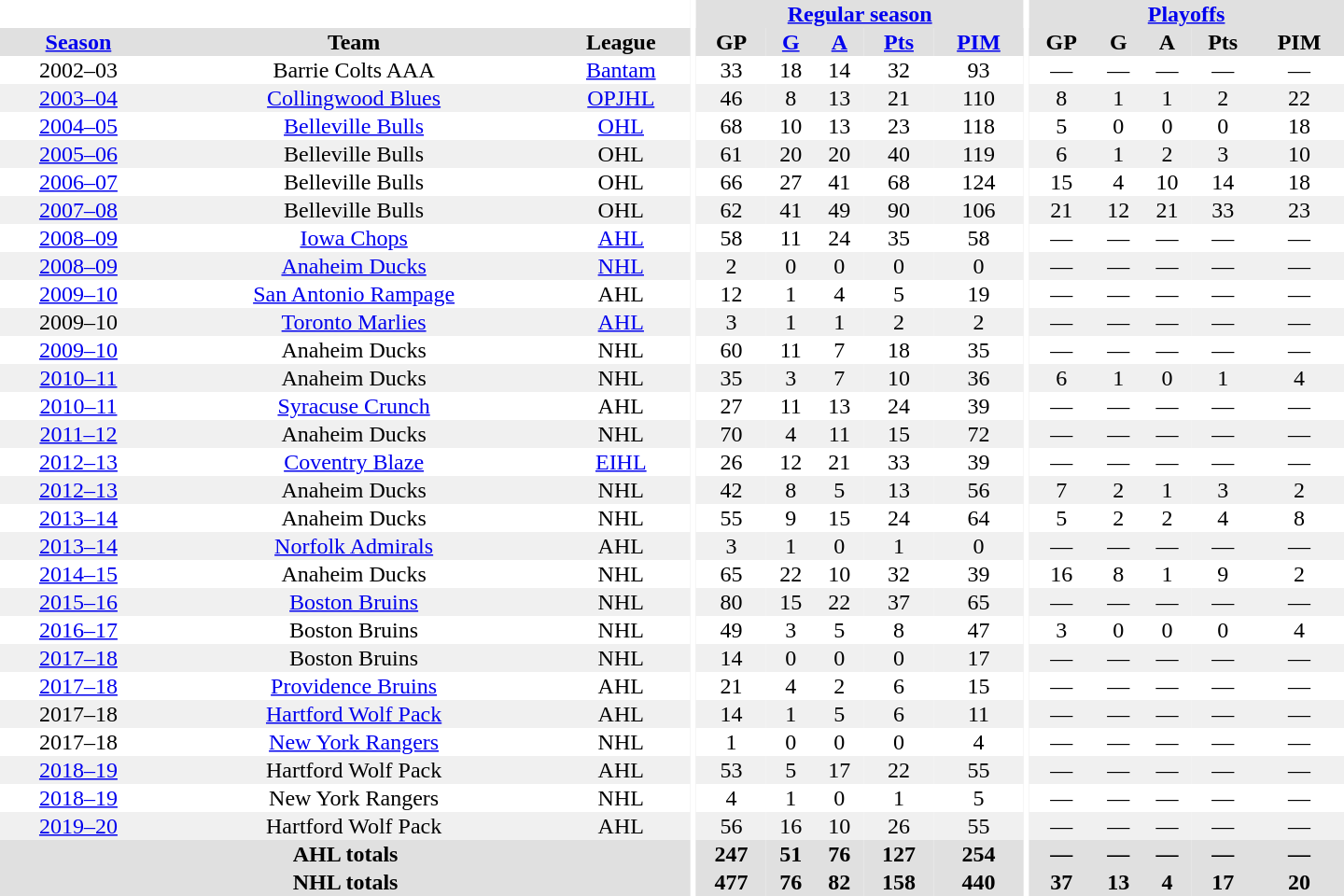<table border="0" cellpadding="1" cellspacing="0" style="text-align:center; width:60em">
<tr bgcolor="#e0e0e0">
<th colspan="3" bgcolor="#ffffff"></th>
<th rowspan="99" bgcolor="#ffffff"></th>
<th colspan="5"><a href='#'>Regular season</a></th>
<th rowspan="99" bgcolor="#ffffff"></th>
<th colspan="5"><a href='#'>Playoffs</a></th>
</tr>
<tr bgcolor="#e0e0e0">
<th><a href='#'>Season</a></th>
<th>Team</th>
<th>League</th>
<th>GP</th>
<th><a href='#'>G</a></th>
<th><a href='#'>A</a></th>
<th><a href='#'>Pts</a></th>
<th><a href='#'>PIM</a></th>
<th>GP</th>
<th>G</th>
<th>A</th>
<th>Pts</th>
<th>PIM</th>
</tr>
<tr>
<td>2002–03</td>
<td>Barrie Colts AAA</td>
<td><a href='#'>Bantam</a></td>
<td>33</td>
<td>18</td>
<td>14</td>
<td>32</td>
<td>93</td>
<td>—</td>
<td>—</td>
<td>—</td>
<td>—</td>
<td>—</td>
</tr>
<tr style="background:#f0f0f0;">
<td><a href='#'>2003–04</a></td>
<td><a href='#'>Collingwood Blues</a></td>
<td><a href='#'>OPJHL</a></td>
<td>46</td>
<td>8</td>
<td>13</td>
<td>21</td>
<td>110</td>
<td>8</td>
<td>1</td>
<td>1</td>
<td>2</td>
<td>22</td>
</tr>
<tr>
<td><a href='#'>2004–05</a></td>
<td><a href='#'>Belleville Bulls</a></td>
<td><a href='#'>OHL</a></td>
<td>68</td>
<td>10</td>
<td>13</td>
<td>23</td>
<td>118</td>
<td>5</td>
<td>0</td>
<td>0</td>
<td>0</td>
<td>18</td>
</tr>
<tr style="background:#f0f0f0;">
<td><a href='#'>2005–06</a></td>
<td>Belleville Bulls</td>
<td>OHL</td>
<td>61</td>
<td>20</td>
<td>20</td>
<td>40</td>
<td>119</td>
<td>6</td>
<td>1</td>
<td>2</td>
<td>3</td>
<td>10</td>
</tr>
<tr>
<td><a href='#'>2006–07</a></td>
<td>Belleville Bulls</td>
<td>OHL</td>
<td>66</td>
<td>27</td>
<td>41</td>
<td>68</td>
<td>124</td>
<td>15</td>
<td>4</td>
<td>10</td>
<td>14</td>
<td>18</td>
</tr>
<tr style="background:#f0f0f0;">
<td><a href='#'>2007–08</a></td>
<td>Belleville Bulls</td>
<td>OHL</td>
<td>62</td>
<td>41</td>
<td>49</td>
<td>90</td>
<td>106</td>
<td>21</td>
<td>12</td>
<td>21</td>
<td>33</td>
<td>23</td>
</tr>
<tr>
<td><a href='#'>2008–09</a></td>
<td><a href='#'>Iowa Chops</a></td>
<td><a href='#'>AHL</a></td>
<td>58</td>
<td>11</td>
<td>24</td>
<td>35</td>
<td>58</td>
<td>—</td>
<td>—</td>
<td>—</td>
<td>—</td>
<td>—</td>
</tr>
<tr style="background:#f0f0f0;">
<td><a href='#'>2008–09</a></td>
<td><a href='#'>Anaheim Ducks</a></td>
<td><a href='#'>NHL</a></td>
<td>2</td>
<td>0</td>
<td>0</td>
<td>0</td>
<td>0</td>
<td>—</td>
<td>—</td>
<td>—</td>
<td>—</td>
<td>—</td>
</tr>
<tr>
<td><a href='#'>2009–10</a></td>
<td><a href='#'>San Antonio Rampage</a></td>
<td>AHL</td>
<td>12</td>
<td>1</td>
<td>4</td>
<td>5</td>
<td>19</td>
<td>—</td>
<td>—</td>
<td>—</td>
<td>—</td>
<td>—</td>
</tr>
<tr style="background:#f0f0f0;">
<td>2009–10</td>
<td><a href='#'>Toronto Marlies</a></td>
<td><a href='#'>AHL</a></td>
<td>3</td>
<td>1</td>
<td>1</td>
<td>2</td>
<td>2</td>
<td>—</td>
<td>—</td>
<td>—</td>
<td>—</td>
<td>—</td>
</tr>
<tr>
<td><a href='#'>2009–10</a></td>
<td>Anaheim Ducks</td>
<td>NHL</td>
<td>60</td>
<td>11</td>
<td>7</td>
<td>18</td>
<td>35</td>
<td>—</td>
<td>—</td>
<td>—</td>
<td>—</td>
<td>—</td>
</tr>
<tr style="background:#f0f0f0;">
<td><a href='#'>2010–11</a></td>
<td>Anaheim Ducks</td>
<td>NHL</td>
<td>35</td>
<td>3</td>
<td>7</td>
<td>10</td>
<td>36</td>
<td>6</td>
<td>1</td>
<td>0</td>
<td>1</td>
<td>4</td>
</tr>
<tr>
<td><a href='#'>2010–11</a></td>
<td><a href='#'>Syracuse Crunch</a></td>
<td>AHL</td>
<td>27</td>
<td>11</td>
<td>13</td>
<td>24</td>
<td>39</td>
<td>—</td>
<td>—</td>
<td>—</td>
<td>—</td>
<td>—</td>
</tr>
<tr style="background:#f0f0f0;">
<td><a href='#'>2011–12</a></td>
<td>Anaheim Ducks</td>
<td>NHL</td>
<td>70</td>
<td>4</td>
<td>11</td>
<td>15</td>
<td>72</td>
<td>—</td>
<td>—</td>
<td>—</td>
<td>—</td>
<td>—</td>
</tr>
<tr>
<td><a href='#'>2012–13</a></td>
<td><a href='#'>Coventry Blaze</a></td>
<td><a href='#'>EIHL</a></td>
<td>26</td>
<td>12</td>
<td>21</td>
<td>33</td>
<td>39</td>
<td>—</td>
<td>—</td>
<td>—</td>
<td>—</td>
<td>—</td>
</tr>
<tr style="background:#f0f0f0;">
<td><a href='#'>2012–13</a></td>
<td>Anaheim Ducks</td>
<td>NHL</td>
<td>42</td>
<td>8</td>
<td>5</td>
<td>13</td>
<td>56</td>
<td>7</td>
<td>2</td>
<td>1</td>
<td>3</td>
<td>2</td>
</tr>
<tr>
<td><a href='#'>2013–14</a></td>
<td>Anaheim Ducks</td>
<td>NHL</td>
<td>55</td>
<td>9</td>
<td>15</td>
<td>24</td>
<td>64</td>
<td>5</td>
<td>2</td>
<td>2</td>
<td>4</td>
<td>8</td>
</tr>
<tr style="background:#f0f0f0;">
<td><a href='#'>2013–14</a></td>
<td><a href='#'>Norfolk Admirals</a></td>
<td>AHL</td>
<td>3</td>
<td>1</td>
<td>0</td>
<td>1</td>
<td>0</td>
<td>—</td>
<td>—</td>
<td>—</td>
<td>—</td>
<td>—</td>
</tr>
<tr>
<td><a href='#'>2014–15</a></td>
<td>Anaheim Ducks</td>
<td>NHL</td>
<td>65</td>
<td>22</td>
<td>10</td>
<td>32</td>
<td>39</td>
<td>16</td>
<td>8</td>
<td>1</td>
<td>9</td>
<td>2</td>
</tr>
<tr style="background:#f0f0f0;">
<td><a href='#'>2015–16</a></td>
<td><a href='#'>Boston Bruins</a></td>
<td>NHL</td>
<td>80</td>
<td>15</td>
<td>22</td>
<td>37</td>
<td>65</td>
<td>—</td>
<td>—</td>
<td>—</td>
<td>—</td>
<td>—</td>
</tr>
<tr>
<td><a href='#'>2016–17</a></td>
<td>Boston Bruins</td>
<td>NHL</td>
<td>49</td>
<td>3</td>
<td>5</td>
<td>8</td>
<td>47</td>
<td>3</td>
<td>0</td>
<td>0</td>
<td>0</td>
<td>4</td>
</tr>
<tr style="background:#f0f0f0;">
<td><a href='#'>2017–18</a></td>
<td>Boston Bruins</td>
<td>NHL</td>
<td>14</td>
<td>0</td>
<td>0</td>
<td>0</td>
<td>17</td>
<td>—</td>
<td>—</td>
<td>—</td>
<td>—</td>
<td>—</td>
</tr>
<tr>
<td><a href='#'>2017–18</a></td>
<td><a href='#'>Providence Bruins</a></td>
<td>AHL</td>
<td>21</td>
<td>4</td>
<td>2</td>
<td>6</td>
<td>15</td>
<td>—</td>
<td>—</td>
<td>—</td>
<td>—</td>
<td>—</td>
</tr>
<tr style="background:#f0f0f0;">
<td>2017–18</td>
<td><a href='#'>Hartford Wolf Pack</a></td>
<td>AHL</td>
<td>14</td>
<td>1</td>
<td>5</td>
<td>6</td>
<td>11</td>
<td>—</td>
<td>—</td>
<td>—</td>
<td>—</td>
<td>—</td>
</tr>
<tr>
<td>2017–18</td>
<td><a href='#'>New York Rangers</a></td>
<td>NHL</td>
<td>1</td>
<td>0</td>
<td>0</td>
<td>0</td>
<td>4</td>
<td>—</td>
<td>—</td>
<td>—</td>
<td>—</td>
<td>—</td>
</tr>
<tr style="background:#f0f0f0;">
<td><a href='#'>2018–19</a></td>
<td>Hartford Wolf Pack</td>
<td>AHL</td>
<td>53</td>
<td>5</td>
<td>17</td>
<td>22</td>
<td>55</td>
<td>—</td>
<td>—</td>
<td>—</td>
<td>—</td>
<td>—</td>
</tr>
<tr>
<td><a href='#'>2018–19</a></td>
<td>New York Rangers</td>
<td>NHL</td>
<td>4</td>
<td>1</td>
<td>0</td>
<td>1</td>
<td>5</td>
<td>—</td>
<td>—</td>
<td>—</td>
<td>—</td>
<td>—</td>
</tr>
<tr style="background:#f0f0f0;">
<td><a href='#'>2019–20</a></td>
<td>Hartford Wolf Pack</td>
<td>AHL</td>
<td>56</td>
<td>16</td>
<td>10</td>
<td>26</td>
<td>55</td>
<td>—</td>
<td>—</td>
<td>—</td>
<td>—</td>
<td>—</td>
</tr>
<tr bgcolor="#e0e0e0">
<th colspan="3">AHL totals</th>
<th>247</th>
<th>51</th>
<th>76</th>
<th>127</th>
<th>254</th>
<th>—</th>
<th>—</th>
<th>—</th>
<th>—</th>
<th>—</th>
</tr>
<tr bgcolor="#e0e0e0">
<th colspan="3">NHL totals</th>
<th>477</th>
<th>76</th>
<th>82</th>
<th>158</th>
<th>440</th>
<th>37</th>
<th>13</th>
<th>4</th>
<th>17</th>
<th>20</th>
</tr>
</table>
